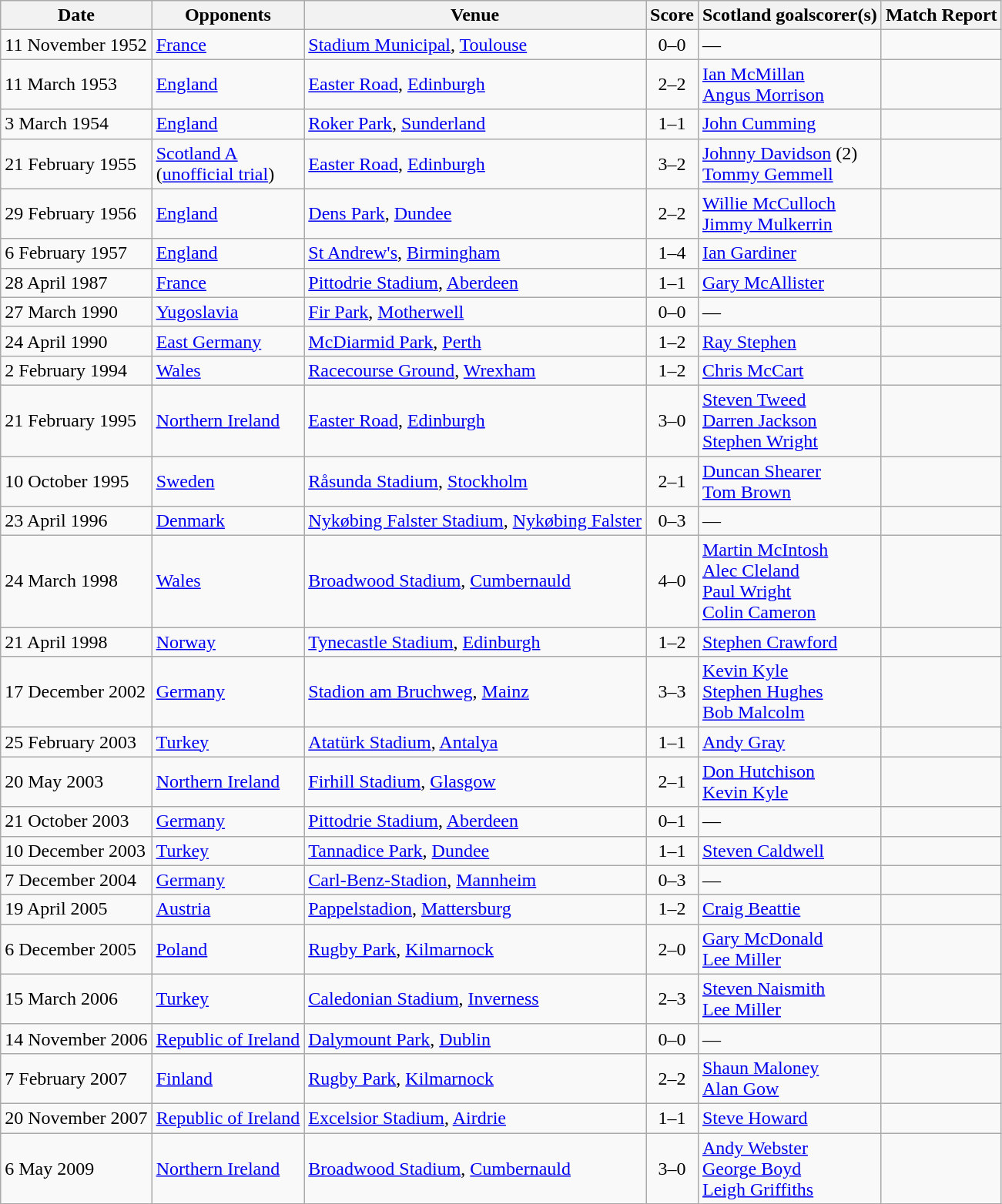<table class="wikitable">
<tr>
<th>Date</th>
<th>Opponents</th>
<th>Venue</th>
<th>Score</th>
<th>Scotland goalscorer(s)</th>
<th>Match Report</th>
</tr>
<tr>
<td>11 November 1952</td>
<td><a href='#'>France</a></td>
<td><a href='#'>Stadium Municipal</a>, <a href='#'>Toulouse</a></td>
<td align=center>0–0</td>
<td>—</td>
<td></td>
</tr>
<tr>
<td>11 March 1953</td>
<td><a href='#'>England</a></td>
<td><a href='#'>Easter Road</a>, <a href='#'>Edinburgh</a></td>
<td align=center>2–2</td>
<td><a href='#'>Ian McMillan</a> <br> <a href='#'>Angus Morrison</a></td>
<td></td>
</tr>
<tr>
<td>3 March 1954</td>
<td><a href='#'>England</a></td>
<td><a href='#'>Roker Park</a>, <a href='#'>Sunderland</a></td>
<td align=center>1–1</td>
<td><a href='#'>John Cumming</a></td>
<td></td>
</tr>
<tr>
<td>21 February 1955</td>
<td><a href='#'>Scotland A</a><br>(<a href='#'>unofficial trial</a>)</td>
<td><a href='#'>Easter Road</a>, <a href='#'>Edinburgh</a></td>
<td align=center>3–2</td>
<td><a href='#'>Johnny Davidson</a> (2)<br><a href='#'>Tommy Gemmell</a></td>
<td></td>
</tr>
<tr>
<td>29 February 1956</td>
<td><a href='#'>England</a></td>
<td><a href='#'>Dens Park</a>, <a href='#'>Dundee</a></td>
<td align=center>2–2</td>
<td><a href='#'>Willie McCulloch</a> <br> <a href='#'>Jimmy Mulkerrin</a></td>
<td></td>
</tr>
<tr>
<td>6 February 1957</td>
<td><a href='#'>England</a></td>
<td><a href='#'>St Andrew's</a>, <a href='#'>Birmingham</a></td>
<td align=center>1–4</td>
<td><a href='#'>Ian Gardiner</a></td>
<td></td>
</tr>
<tr>
<td>28 April 1987</td>
<td><a href='#'>France</a></td>
<td><a href='#'>Pittodrie Stadium</a>, <a href='#'>Aberdeen</a></td>
<td align=center>1–1</td>
<td><a href='#'>Gary McAllister</a></td>
<td></td>
</tr>
<tr>
<td>27 March 1990</td>
<td><a href='#'>Yugoslavia</a></td>
<td><a href='#'>Fir Park</a>, <a href='#'>Motherwell</a></td>
<td align=center>0–0</td>
<td>—</td>
<td></td>
</tr>
<tr>
<td>24 April 1990</td>
<td><a href='#'>East Germany</a></td>
<td><a href='#'>McDiarmid Park</a>, <a href='#'>Perth</a></td>
<td align=center>1–2</td>
<td><a href='#'>Ray Stephen</a></td>
<td></td>
</tr>
<tr>
<td>2 February 1994</td>
<td><a href='#'>Wales</a></td>
<td><a href='#'>Racecourse Ground</a>, <a href='#'>Wrexham</a></td>
<td align=center>1–2</td>
<td><a href='#'>Chris McCart</a></td>
<td></td>
</tr>
<tr>
<td>21 February 1995</td>
<td><a href='#'>Northern Ireland</a></td>
<td><a href='#'>Easter Road</a>, <a href='#'>Edinburgh</a></td>
<td align=center>3–0</td>
<td><a href='#'>Steven Tweed</a><br><a href='#'>Darren Jackson</a><br><a href='#'>Stephen Wright</a></td>
<td></td>
</tr>
<tr>
<td>10 October 1995</td>
<td><a href='#'>Sweden</a></td>
<td><a href='#'>Råsunda Stadium</a>, <a href='#'>Stockholm</a></td>
<td align=center>2–1</td>
<td><a href='#'>Duncan Shearer</a><br><a href='#'>Tom Brown</a></td>
<td></td>
</tr>
<tr>
<td>23 April 1996</td>
<td><a href='#'>Denmark</a></td>
<td><a href='#'>Nykøbing Falster Stadium</a>, <a href='#'>Nykøbing Falster</a></td>
<td align=center>0–3</td>
<td>—</td>
<td></td>
</tr>
<tr>
<td>24 March 1998</td>
<td><a href='#'>Wales</a></td>
<td><a href='#'>Broadwood Stadium</a>, <a href='#'>Cumbernauld</a></td>
<td align=center>4–0</td>
<td><a href='#'>Martin McIntosh</a><br><a href='#'>Alec Cleland</a><br><a href='#'>Paul Wright</a><br><a href='#'>Colin Cameron</a></td>
<td></td>
</tr>
<tr>
<td>21 April 1998</td>
<td><a href='#'>Norway</a></td>
<td><a href='#'>Tynecastle Stadium</a>, <a href='#'>Edinburgh</a></td>
<td align=center>1–2</td>
<td><a href='#'>Stephen Crawford</a></td>
<td></td>
</tr>
<tr>
<td>17 December 2002</td>
<td><a href='#'>Germany</a></td>
<td><a href='#'>Stadion am Bruchweg</a>, <a href='#'>Mainz</a></td>
<td align=center>3–3</td>
<td><a href='#'>Kevin Kyle</a><br><a href='#'>Stephen Hughes</a><br><a href='#'>Bob Malcolm</a></td>
<td></td>
</tr>
<tr>
<td>25 February 2003</td>
<td><a href='#'>Turkey</a></td>
<td><a href='#'>Atatürk Stadium</a>, <a href='#'>Antalya</a></td>
<td align=center>1–1</td>
<td><a href='#'>Andy Gray</a></td>
<td></td>
</tr>
<tr>
<td>20 May 2003</td>
<td><a href='#'>Northern Ireland</a></td>
<td><a href='#'>Firhill Stadium</a>, <a href='#'>Glasgow</a></td>
<td align=center>2–1</td>
<td><a href='#'>Don Hutchison</a><br><a href='#'>Kevin Kyle</a></td>
<td></td>
</tr>
<tr>
<td>21 October 2003</td>
<td><a href='#'>Germany</a></td>
<td><a href='#'>Pittodrie Stadium</a>, <a href='#'>Aberdeen</a></td>
<td align=center>0–1</td>
<td>—</td>
<td></td>
</tr>
<tr>
<td>10 December 2003</td>
<td><a href='#'>Turkey</a></td>
<td><a href='#'>Tannadice Park</a>, <a href='#'>Dundee</a></td>
<td align=center>1–1</td>
<td><a href='#'>Steven Caldwell</a></td>
<td></td>
</tr>
<tr>
<td>7 December 2004</td>
<td><a href='#'>Germany</a></td>
<td><a href='#'>Carl-Benz-Stadion</a>, <a href='#'>Mannheim</a></td>
<td align=center>0–3</td>
<td>—</td>
<td></td>
</tr>
<tr>
<td>19 April 2005</td>
<td><a href='#'>Austria</a></td>
<td><a href='#'>Pappelstadion</a>, <a href='#'>Mattersburg</a></td>
<td align=center>1–2</td>
<td><a href='#'>Craig Beattie</a></td>
<td></td>
</tr>
<tr>
<td>6 December 2005</td>
<td><a href='#'>Poland</a></td>
<td><a href='#'>Rugby Park</a>, <a href='#'>Kilmarnock</a></td>
<td align=center>2–0</td>
<td><a href='#'>Gary McDonald</a><br><a href='#'>Lee Miller</a></td>
<td></td>
</tr>
<tr>
<td>15 March 2006</td>
<td><a href='#'>Turkey</a></td>
<td><a href='#'>Caledonian Stadium</a>, <a href='#'>Inverness</a></td>
<td align=center>2–3</td>
<td><a href='#'>Steven Naismith</a><br><a href='#'>Lee Miller</a></td>
<td></td>
</tr>
<tr>
<td>14 November 2006</td>
<td><a href='#'>Republic of Ireland</a></td>
<td><a href='#'>Dalymount Park</a>, <a href='#'>Dublin</a></td>
<td align=center>0–0</td>
<td>—</td>
<td></td>
</tr>
<tr>
<td>7 February 2007</td>
<td><a href='#'>Finland</a></td>
<td><a href='#'>Rugby Park</a>, <a href='#'>Kilmarnock</a></td>
<td align=center>2–2</td>
<td><a href='#'>Shaun Maloney</a><br><a href='#'>Alan Gow</a></td>
<td></td>
</tr>
<tr>
<td>20 November 2007</td>
<td><a href='#'>Republic of Ireland</a></td>
<td><a href='#'>Excelsior Stadium</a>, <a href='#'>Airdrie</a></td>
<td align=center>1–1</td>
<td><a href='#'>Steve Howard</a></td>
<td></td>
</tr>
<tr>
<td>6 May 2009</td>
<td><a href='#'>Northern Ireland</a></td>
<td><a href='#'>Broadwood Stadium</a>, <a href='#'>Cumbernauld</a></td>
<td align=center>3–0</td>
<td><a href='#'>Andy Webster</a> <br> <a href='#'>George Boyd</a> <br> <a href='#'>Leigh Griffiths</a></td>
<td></td>
</tr>
</table>
